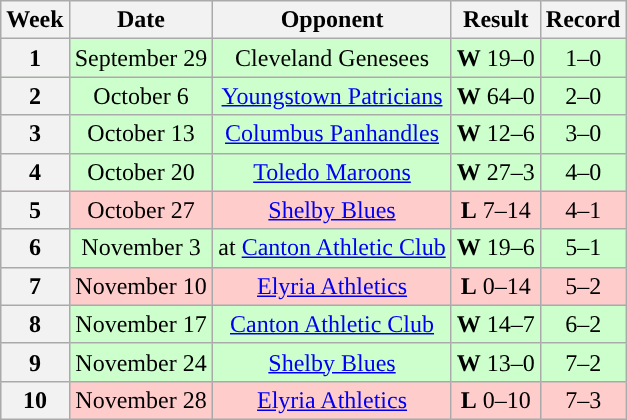<table class="wikitable" style="text-align:center">
<tr>
<th>Week</th>
<th>Date</th>
<th>Opponent</th>
<th>Result</th>
<th>Record</th>
</tr>
<tr style="background:#cfc">
<th>1</th>
<td>September 29</td>
<td>Cleveland Genesees</td>
<td><strong>W</strong> 19–0</td>
<td>1–0</td>
</tr>
<tr style="background:#cfc">
<th>2</th>
<td>October 6</td>
<td><a href='#'>Youngstown Patricians</a></td>
<td><strong>W</strong> 64–0</td>
<td>2–0</td>
</tr>
<tr style="background:#cfc">
<th>3</th>
<td>October 13</td>
<td><a href='#'>Columbus Panhandles</a></td>
<td><strong>W</strong> 12–6</td>
<td>3–0</td>
</tr>
<tr style="background:#cfc">
<th>4</th>
<td>October 20</td>
<td><a href='#'>Toledo Maroons</a></td>
<td><strong>W</strong> 27–3</td>
<td>4–0</td>
</tr>
<tr style="background:#fcc">
<th>5</th>
<td>October 27</td>
<td><a href='#'>Shelby Blues</a></td>
<td><strong>L</strong> 7–14</td>
<td>4–1</td>
</tr>
<tr style="background:#cfc">
<th>6</th>
<td>November 3</td>
<td>at <a href='#'>Canton Athletic Club</a></td>
<td><strong>W</strong> 19–6</td>
<td>5–1</td>
</tr>
<tr style="background:#fcc">
<th>7</th>
<td>November 10</td>
<td><a href='#'>Elyria Athletics</a></td>
<td><strong>L</strong> 0–14</td>
<td>5–2</td>
</tr>
<tr style="background:#cfc">
<th>8</th>
<td>November 17</td>
<td><a href='#'>Canton Athletic Club</a></td>
<td><strong>W</strong> 14–7</td>
<td>6–2</td>
</tr>
<tr style="background:#cfc">
<th>9</th>
<td>November 24</td>
<td><a href='#'>Shelby Blues</a></td>
<td><strong>W</strong> 13–0</td>
<td>7–2</td>
</tr>
<tr style="background:#fcc">
<th>10</th>
<td>November 28</td>
<td><a href='#'>Elyria Athletics</a></td>
<td><strong>L</strong> 0–10</td>
<td>7–3</td>
</tr>
</table>
